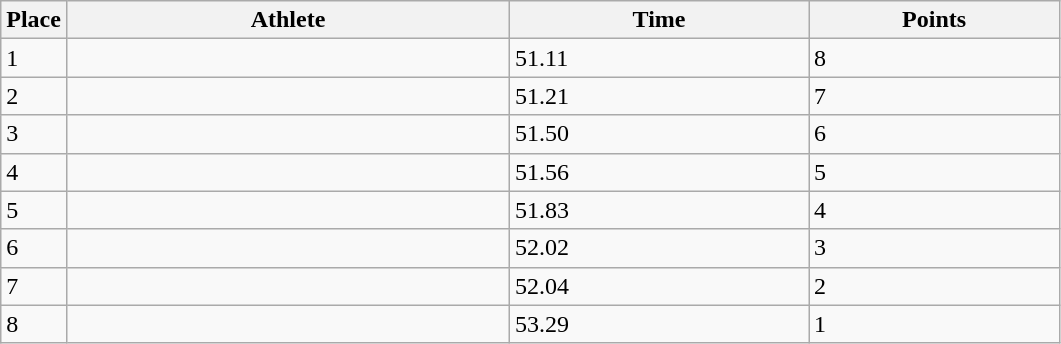<table class=wikitable>
<tr>
<th>Place</th>
<th style="width:18em">Athlete</th>
<th style="width:12em">Time</th>
<th style="width:10em">Points</th>
</tr>
<tr>
<td>1</td>
<td></td>
<td>51.11</td>
<td>8</td>
</tr>
<tr>
<td>2</td>
<td></td>
<td>51.21</td>
<td>7</td>
</tr>
<tr>
<td>3</td>
<td></td>
<td>51.50</td>
<td>6</td>
</tr>
<tr>
<td>4</td>
<td></td>
<td>51.56</td>
<td>5</td>
</tr>
<tr>
<td>5</td>
<td></td>
<td>51.83</td>
<td>4</td>
</tr>
<tr>
<td>6</td>
<td></td>
<td>52.02</td>
<td>3</td>
</tr>
<tr>
<td>7</td>
<td></td>
<td>52.04</td>
<td>2</td>
</tr>
<tr>
<td>8</td>
<td></td>
<td>53.29</td>
<td>1</td>
</tr>
</table>
